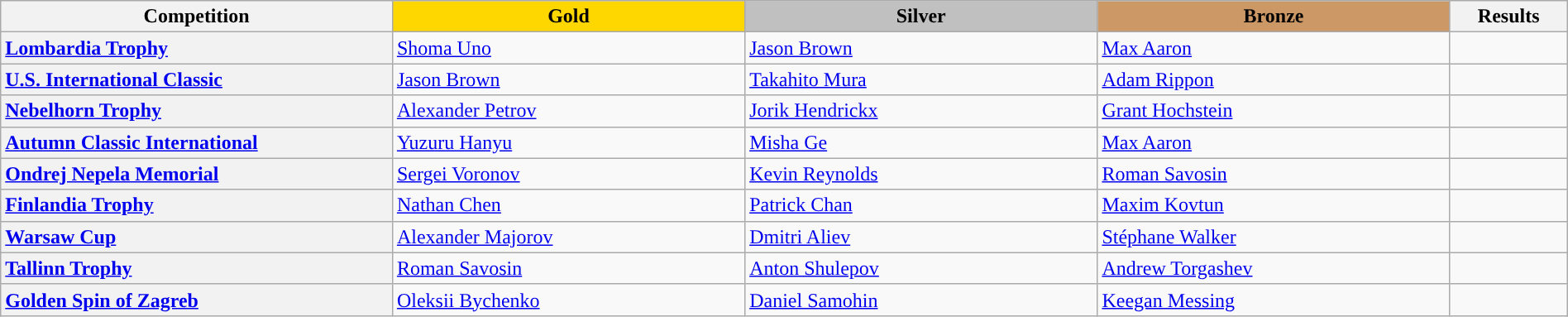<table class="wikitable unsortable" style="text-align:left; width:100%;">
<tr>
<th scope="col" style="text-align:center; width:25%;">Competition</th>
<td scope="col" style="text-align:center; width:22.5%; background:gold"><strong>Gold</strong></td>
<td scope="col" style="text-align:center; width:22.5%; background:silver"><strong>Silver</strong></td>
<td scope="col" style="text-align:center; width:22.5%; background:#c96"><strong>Bronze</strong></td>
<th scope="col" style="text-align:center; width:7.5%;">Results</th>
</tr>
<tr>
<th scope="row" style="text-align:left"> <a href='#'>Lombardia Trophy</a></th>
<td> <a href='#'>Shoma Uno</a></td>
<td> <a href='#'>Jason Brown</a></td>
<td> <a href='#'>Max Aaron</a></td>
<td></td>
</tr>
<tr>
<th scope="row" style="text-align:left"> <a href='#'>U.S. International Classic</a></th>
<td> <a href='#'>Jason Brown</a></td>
<td> <a href='#'>Takahito Mura</a></td>
<td> <a href='#'>Adam Rippon</a></td>
<td></td>
</tr>
<tr>
<th scope="row" style="text-align:left"> <a href='#'>Nebelhorn Trophy</a></th>
<td> <a href='#'>Alexander Petrov</a></td>
<td> <a href='#'>Jorik Hendrickx</a></td>
<td> <a href='#'>Grant Hochstein</a></td>
<td></td>
</tr>
<tr>
<th scope="row" style="text-align:left"> <a href='#'>Autumn Classic International</a></th>
<td> <a href='#'>Yuzuru Hanyu</a></td>
<td> <a href='#'>Misha Ge</a></td>
<td> <a href='#'>Max Aaron</a></td>
<td></td>
</tr>
<tr>
<th scope="row" style="text-align:left"> <a href='#'>Ondrej Nepela Memorial</a></th>
<td> <a href='#'>Sergei Voronov</a></td>
<td> <a href='#'>Kevin Reynolds</a></td>
<td> <a href='#'>Roman Savosin</a></td>
<td></td>
</tr>
<tr>
<th scope="row" style="text-align:left"> <a href='#'>Finlandia Trophy</a></th>
<td> <a href='#'>Nathan Chen</a></td>
<td> <a href='#'>Patrick Chan</a></td>
<td> <a href='#'>Maxim Kovtun</a></td>
<td></td>
</tr>
<tr>
<th scope="row" style="text-align:left"> <a href='#'>Warsaw Cup</a></th>
<td> <a href='#'>Alexander Majorov</a></td>
<td> <a href='#'>Dmitri Aliev</a></td>
<td> <a href='#'>Stéphane Walker</a></td>
<td></td>
</tr>
<tr>
<th scope="row" style="text-align:left"> <a href='#'>Tallinn Trophy</a></th>
<td> <a href='#'>Roman Savosin</a></td>
<td> <a href='#'>Anton Shulepov</a></td>
<td> <a href='#'>Andrew Torgashev</a></td>
<td></td>
</tr>
<tr>
<th scope="row" style="text-align:left"> <a href='#'>Golden Spin of Zagreb</a></th>
<td> <a href='#'>Oleksii Bychenko</a></td>
<td> <a href='#'>Daniel Samohin</a></td>
<td> <a href='#'>Keegan Messing</a></td>
<td></td>
</tr>
</table>
